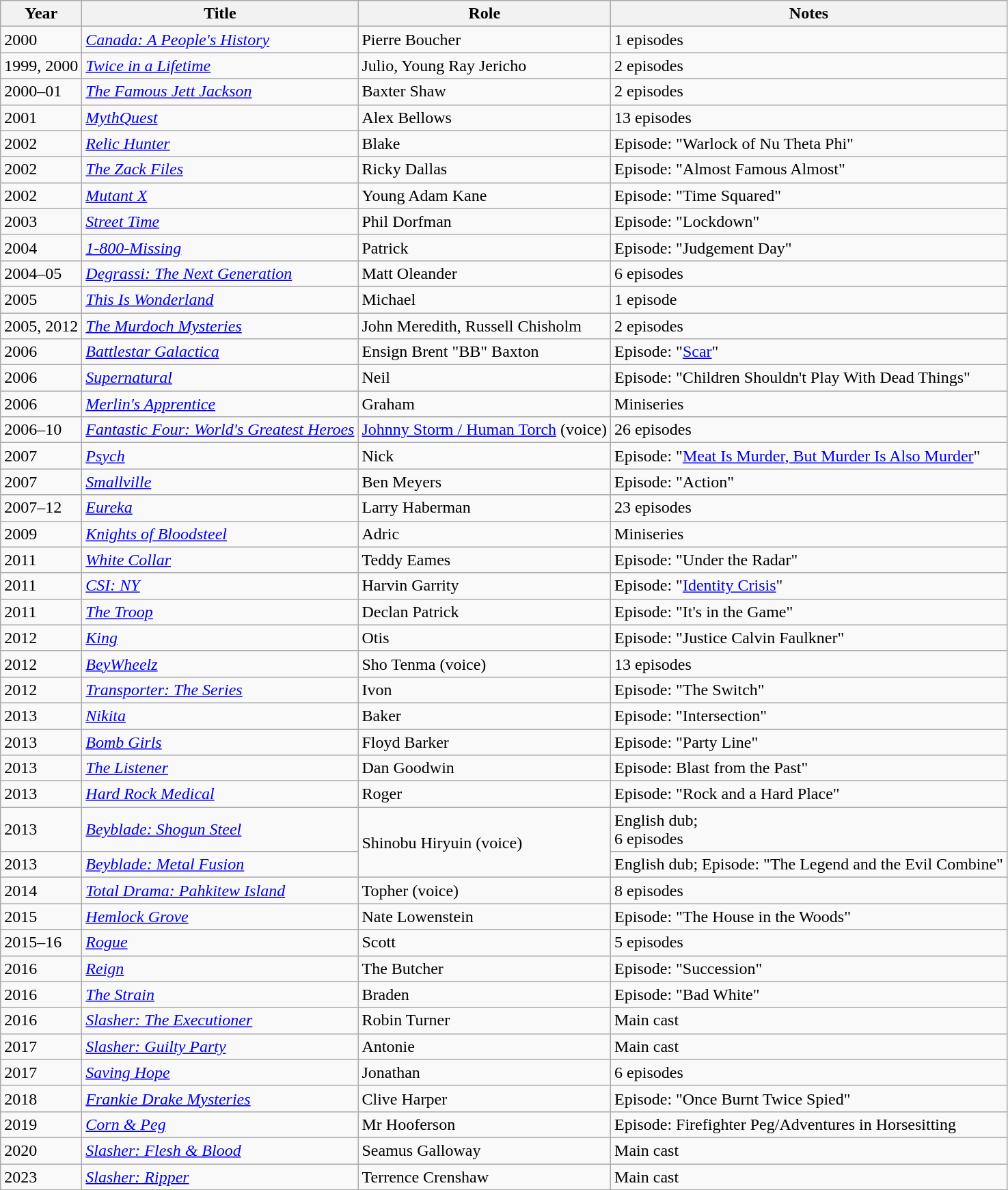<table class="wikitable sortable">
<tr>
<th>Year</th>
<th>Title</th>
<th>Role</th>
<th class="unsortable">Notes</th>
</tr>
<tr>
<td>2000</td>
<td><em><a href='#'>Canada: A People's History</a></em></td>
<td>Pierre Boucher</td>
<td>1 episodes</td>
</tr>
<tr>
<td>1999, 2000</td>
<td><em><a href='#'>Twice in a Lifetime</a></em></td>
<td>Julio, Young Ray Jericho</td>
<td>2 episodes</td>
</tr>
<tr>
<td>2000–01</td>
<td data-sort-value="Famous Jett Jackson, The"><em><a href='#'>The Famous Jett Jackson</a></em></td>
<td>Baxter Shaw</td>
<td>2 episodes</td>
</tr>
<tr>
<td>2001</td>
<td><em><a href='#'>MythQuest</a></em></td>
<td>Alex Bellows</td>
<td>13 episodes</td>
</tr>
<tr>
<td>2002</td>
<td><em><a href='#'>Relic Hunter</a></em></td>
<td>Blake</td>
<td>Episode: "Warlock of Nu Theta Phi"</td>
</tr>
<tr>
<td>2002</td>
<td data-sort-value="Zack Files, The"><em><a href='#'>The Zack Files</a></em></td>
<td>Ricky Dallas</td>
<td>Episode: "Almost Famous Almost"</td>
</tr>
<tr>
<td>2002</td>
<td><em><a href='#'>Mutant X</a></em></td>
<td>Young Adam Kane</td>
<td>Episode: "Time Squared"</td>
</tr>
<tr>
<td>2003</td>
<td><em><a href='#'>Street Time</a></em></td>
<td>Phil Dorfman</td>
<td>Episode: "Lockdown"</td>
</tr>
<tr>
<td>2004</td>
<td><em><a href='#'>1-800-Missing</a></em></td>
<td>Patrick</td>
<td>Episode: "Judgement Day"</td>
</tr>
<tr>
<td>2004–05</td>
<td><em><a href='#'>Degrassi: The Next Generation</a></em></td>
<td>Matt Oleander</td>
<td>6 episodes</td>
</tr>
<tr>
<td>2005</td>
<td><em><a href='#'>This Is Wonderland</a></em></td>
<td>Michael</td>
<td>1 episode</td>
</tr>
<tr>
<td>2005, 2012</td>
<td data-sort-value="Murdoch Mysteries, The"><em><a href='#'>The Murdoch Mysteries</a></em></td>
<td>John Meredith, Russell Chisholm</td>
<td>2 episodes</td>
</tr>
<tr>
<td>2006</td>
<td><em><a href='#'>Battlestar Galactica</a></em></td>
<td>Ensign Brent "BB" Baxton</td>
<td>Episode: "<a href='#'>Scar</a>"</td>
</tr>
<tr>
<td>2006</td>
<td><em><a href='#'>Supernatural</a></em></td>
<td>Neil</td>
<td>Episode: "Children Shouldn't Play With Dead Things"</td>
</tr>
<tr>
<td>2006</td>
<td><em><a href='#'>Merlin's Apprentice</a></em></td>
<td>Graham</td>
<td>Miniseries</td>
</tr>
<tr>
<td>2006–10</td>
<td><em><a href='#'>Fantastic Four: World's Greatest Heroes</a></em></td>
<td><a href='#'>Johnny Storm / Human Torch</a> (voice)</td>
<td>26 episodes</td>
</tr>
<tr>
<td>2007</td>
<td><em><a href='#'>Psych</a></em></td>
<td>Nick</td>
<td>Episode: "<a href='#'>Meat Is Murder, But Murder Is Also Murder</a>"</td>
</tr>
<tr>
<td>2007</td>
<td><em><a href='#'>Smallville</a></em></td>
<td>Ben Meyers</td>
<td>Episode: "Action"</td>
</tr>
<tr>
<td>2007–12</td>
<td><em><a href='#'>Eureka</a></em></td>
<td>Larry Haberman</td>
<td>23 episodes</td>
</tr>
<tr>
<td>2009</td>
<td><em><a href='#'>Knights of Bloodsteel</a></em></td>
<td>Adric</td>
<td>Miniseries</td>
</tr>
<tr>
<td>2011</td>
<td><em><a href='#'>White Collar</a></em></td>
<td>Teddy Eames</td>
<td>Episode: "Under the Radar"</td>
</tr>
<tr>
<td>2011</td>
<td><em><a href='#'>CSI: NY</a></em></td>
<td>Harvin Garrity</td>
<td>Episode: "<a href='#'>Identity Crisis</a>"</td>
</tr>
<tr>
<td>2011</td>
<td data-sort-value="Troop, The"><em><a href='#'>The Troop</a></em></td>
<td>Declan Patrick</td>
<td>Episode: "It's in the Game"</td>
</tr>
<tr>
<td>2012</td>
<td><em><a href='#'>King</a></em></td>
<td>Otis</td>
<td>Episode: "Justice Calvin Faulkner"</td>
</tr>
<tr>
<td>2012</td>
<td><em><a href='#'>BeyWheelz</a></em></td>
<td>Sho Tenma (voice)</td>
<td>13 episodes</td>
</tr>
<tr>
<td>2012</td>
<td><em><a href='#'>Transporter: The Series</a></em></td>
<td>Ivon</td>
<td>Episode: "The Switch"</td>
</tr>
<tr>
<td>2013</td>
<td><em><a href='#'>Nikita</a></em></td>
<td>Baker</td>
<td>Episode: "Intersection"</td>
</tr>
<tr>
<td>2013</td>
<td><em><a href='#'>Bomb Girls</a></em></td>
<td>Floyd Barker</td>
<td>Episode: "Party Line"</td>
</tr>
<tr>
<td>2013</td>
<td data-sort-value="Listener, The"><em><a href='#'>The Listener</a></em></td>
<td>Dan Goodwin</td>
<td>Episode: Blast from the Past"</td>
</tr>
<tr>
<td>2013</td>
<td><em><a href='#'>Hard Rock Medical</a></em></td>
<td>Roger</td>
<td>Episode: "Rock and a Hard Place"</td>
</tr>
<tr>
<td>2013</td>
<td><em><a href='#'>Beyblade: Shogun Steel</a></em></td>
<td rowspan="2">Shinobu Hiryuin (voice)</td>
<td>English dub;<br> 6 episodes</td>
</tr>
<tr>
<td>2013</td>
<td><em><a href='#'>Beyblade: Metal Fusion</a></em></td>
<td>English dub; Episode: "The Legend and the Evil Combine"</td>
</tr>
<tr>
<td>2014</td>
<td><em><a href='#'>Total Drama: Pahkitew Island</a></em></td>
<td>Topher (voice)</td>
<td>8 episodes</td>
</tr>
<tr>
<td>2015</td>
<td><em><a href='#'>Hemlock Grove</a></em></td>
<td>Nate Lowenstein</td>
<td>Episode: "The House in the Woods"</td>
</tr>
<tr>
<td>2015–16</td>
<td><em><a href='#'>Rogue</a></em></td>
<td>Scott</td>
<td>5 episodes</td>
</tr>
<tr>
<td>2016</td>
<td><em><a href='#'>Reign</a></em></td>
<td>The Butcher</td>
<td>Episode: "Succession"</td>
</tr>
<tr>
<td>2016</td>
<td data-sort-value="Strain, The"><em><a href='#'>The Strain</a></em></td>
<td>Braden</td>
<td>Episode: "Bad White"</td>
</tr>
<tr>
<td>2016</td>
<td><em><a href='#'>Slasher: The Executioner</a></em></td>
<td>Robin Turner</td>
<td>Main cast</td>
</tr>
<tr>
<td>2017</td>
<td><em><a href='#'>Slasher: Guilty Party</a></em></td>
<td>Antonie</td>
<td>Main cast</td>
</tr>
<tr>
<td>2017</td>
<td><em><a href='#'>Saving Hope</a></em></td>
<td>Jonathan</td>
<td>6 episodes</td>
</tr>
<tr>
<td>2018</td>
<td><em><a href='#'>Frankie Drake Mysteries</a></em></td>
<td>Clive Harper</td>
<td>Episode: "Once Burnt Twice Spied"</td>
</tr>
<tr>
<td>2019</td>
<td><em><a href='#'>Corn & Peg</a></em></td>
<td>Mr Hooferson</td>
<td>Episode: Firefighter Peg/Adventures in Horsesitting</td>
</tr>
<tr>
<td>2020</td>
<td><em><a href='#'>Slasher: Flesh & Blood</a></em></td>
<td>Seamus Galloway</td>
<td>Main cast</td>
</tr>
<tr>
<td>2023</td>
<td><em><a href='#'>Slasher: Ripper</a></em></td>
<td>Terrence Crenshaw</td>
<td>Main cast</td>
</tr>
</table>
